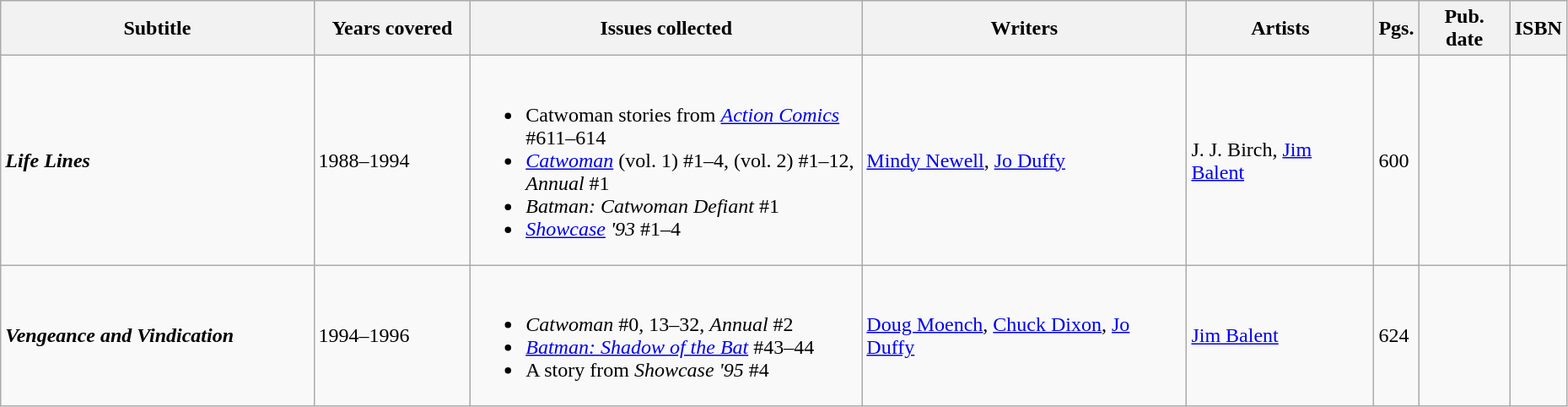<table class="wikitable sortable" width=98%>
<tr>
<th class="unsortable" width="20%">Subtitle</th>
<th width="10%">Years covered</th>
<th width="25%">Issues collected</th>
<th class="unsortable">Writers</th>
<th class="unsortable">Artists</th>
<th>Pgs.</th>
<th>Pub. date</th>
<th class="unsortable">ISBN</th>
</tr>
<tr>
<td><strong><em>Life Lines</em></strong></td>
<td>1988–1994</td>
<td><br><ul><li>Catwoman stories from <em><a href='#'>Action Comics</a></em> #611–614</li><li><em><a href='#'>Catwoman</a></em> (vol. 1) #1–4, (vol. 2) #1–12, <em>Annual</em> #1</li><li><em>Batman: Catwoman Defiant</em> #1</li><li><em><a href='#'>Showcase</a> '93</em> #1–4</li></ul></td>
<td><a href='#'>Mindy Newell</a>, <a href='#'>Jo Duffy</a></td>
<td>J. J. Birch, <a href='#'>Jim Balent</a></td>
<td>600</td>
<td></td>
<td></td>
</tr>
<tr>
<td><strong><em>Vengeance and Vindication</em></strong></td>
<td>1994–1996</td>
<td><br><ul><li><em>Catwoman</em> #0, 13–32, <em>Annual</em> #2</li><li><em><a href='#'>Batman: Shadow of the Bat</a></em> #43–44</li><li>A story from <em>Showcase '95</em> #4</li></ul></td>
<td><a href='#'>Doug Moench</a>, <a href='#'>Chuck Dixon</a>, <a href='#'>Jo Duffy</a></td>
<td><a href='#'>Jim Balent</a></td>
<td>624</td>
<td></td>
<td></td>
</tr>
</table>
